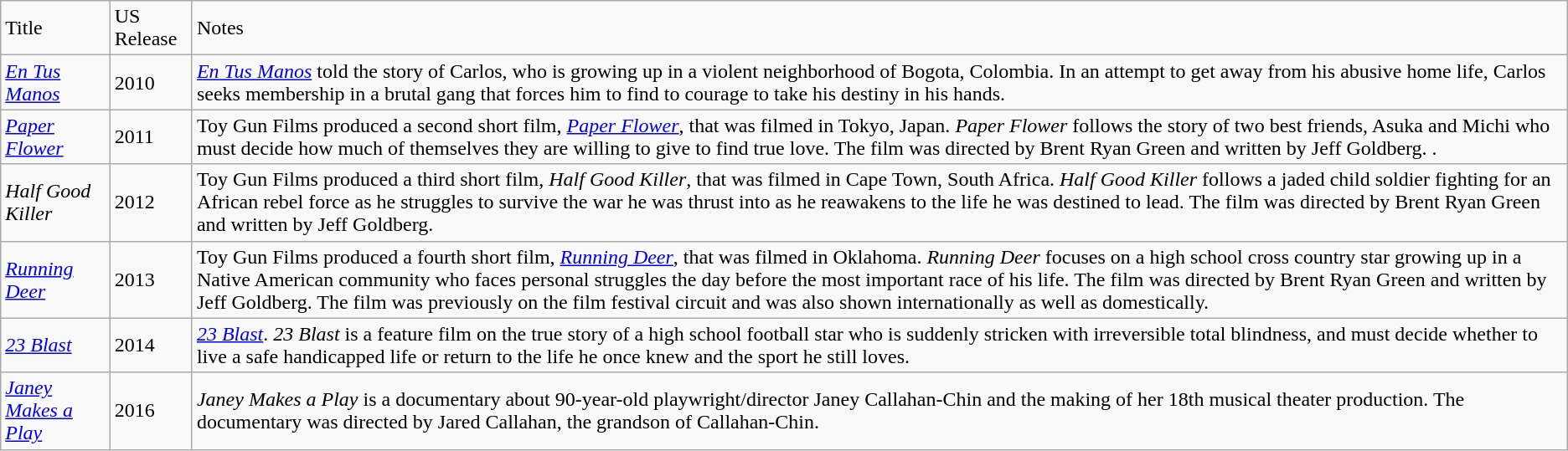<table class="wikitable sortable">
<tr>
<td>Title</td>
<td>US Release <br></td>
<td>Notes <br></td>
</tr>
<tr>
<td><em><a href='#'>En Tus Manos</a></em></td>
<td>2010</td>
<td><em><a href='#'>En Tus Manos</a></em> told the story of Carlos, who is growing up in a violent neighborhood of Bogota, Colombia. In an attempt to get away from his abusive home life, Carlos seeks membership in a brutal gang that forces him to find to courage to take his destiny in his hands.</td>
</tr>
<tr>
<td><em><a href='#'>Paper Flower</a></em></td>
<td>2011</td>
<td>Toy Gun Films produced a second short film, <em><a href='#'>Paper Flower</a></em>, that was filmed in Tokyo, Japan. <em>Paper Flower</em> follows the story of two best friends, Asuka and Michi who must decide how much of themselves they are willing to give to find true love. The film was directed by Brent Ryan Green and written by Jeff Goldberg. .</td>
</tr>
<tr>
<td><em>Half Good Killer</em></td>
<td>2012</td>
<td>Toy Gun Films produced a third short film, <em>Half Good Killer</em>, that was filmed in Cape Town, South Africa. <em>Half Good Killer</em> follows a jaded child soldier fighting for an African rebel force as he struggles to survive the war he was thrust into as he reawakens to the life he was destined to lead. The film was directed by Brent Ryan Green and written by Jeff Goldberg. </td>
</tr>
<tr>
<td><em><a href='#'>Running Deer</a></em></td>
<td>2013</td>
<td>Toy Gun Films produced a fourth short film, <em><a href='#'>Running Deer</a></em>, that was filmed in Oklahoma. <em>Running Deer</em> focuses on a high school cross country star growing up in a Native American community who faces personal struggles the day before the most important race of his life. The film was directed by Brent Ryan Green and written by Jeff Goldberg. The film was previously on the film festival circuit and was also shown internationally as well as domestically.</td>
</tr>
<tr>
<td><em><a href='#'>23 Blast</a></em></td>
<td>2014</td>
<td><em><a href='#'>23 Blast</a></em>. <em>23 Blast</em> is a feature film on the true story of a high school football star who is suddenly stricken with irreversible total blindness, and must decide whether to live a safe handicapped life or return to the life he once knew and the sport he still loves.</td>
</tr>
<tr>
<td><em><a href='#'>Janey Makes a Play</a></em></td>
<td>2016</td>
<td><em>Janey Makes a Play</em> is a documentary about 90-year-old playwright/director Janey Callahan-Chin and the making of her 18th musical theater production.  The documentary was directed by Jared Callahan, the grandson of Callahan-Chin.</td>
</tr>
</table>
